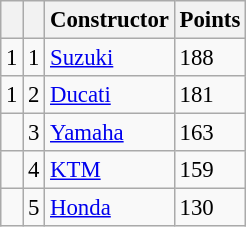<table class="wikitable" style="font-size: 95%;">
<tr>
<th></th>
<th></th>
<th>Constructor</th>
<th>Points</th>
</tr>
<tr>
<td> 1</td>
<td align=center>1</td>
<td> <a href='#'>Suzuki</a></td>
<td align=left>188</td>
</tr>
<tr>
<td> 1</td>
<td align=center>2</td>
<td> <a href='#'>Ducati</a></td>
<td align=left>181</td>
</tr>
<tr>
<td></td>
<td align=center>3</td>
<td> <a href='#'>Yamaha</a></td>
<td align=left>163</td>
</tr>
<tr>
<td></td>
<td align=center>4</td>
<td> <a href='#'>KTM</a></td>
<td align=left>159</td>
</tr>
<tr>
<td></td>
<td align=center>5</td>
<td> <a href='#'>Honda</a></td>
<td align=left>130</td>
</tr>
</table>
